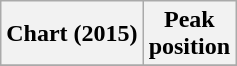<table class="wikitable sortable plainrowheaders" style="text-align:center">
<tr>
<th>Chart (2015)</th>
<th>Peak<br>position</th>
</tr>
<tr>
</tr>
</table>
